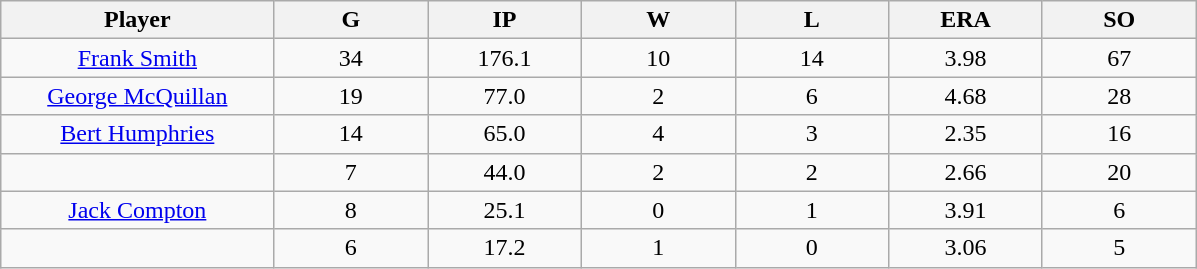<table class="wikitable sortable">
<tr>
<th bgcolor="#DDDDFF" width="16%">Player</th>
<th bgcolor="#DDDDFF" width="9%">G</th>
<th bgcolor="#DDDDFF" width="9%">IP</th>
<th bgcolor="#DDDDFF" width="9%">W</th>
<th bgcolor="#DDDDFF" width="9%">L</th>
<th bgcolor="#DDDDFF" width="9%">ERA</th>
<th bgcolor="#DDDDFF" width="9%">SO</th>
</tr>
<tr align="center">
<td><a href='#'>Frank Smith</a></td>
<td>34</td>
<td>176.1</td>
<td>10</td>
<td>14</td>
<td>3.98</td>
<td>67</td>
</tr>
<tr align=center>
<td><a href='#'>George McQuillan</a></td>
<td>19</td>
<td>77.0</td>
<td>2</td>
<td>6</td>
<td>4.68</td>
<td>28</td>
</tr>
<tr align=center>
<td><a href='#'>Bert Humphries</a></td>
<td>14</td>
<td>65.0</td>
<td>4</td>
<td>3</td>
<td>2.35</td>
<td>16</td>
</tr>
<tr align=center>
<td></td>
<td>7</td>
<td>44.0</td>
<td>2</td>
<td>2</td>
<td>2.66</td>
<td>20</td>
</tr>
<tr align="center">
<td><a href='#'>Jack Compton</a></td>
<td>8</td>
<td>25.1</td>
<td>0</td>
<td>1</td>
<td>3.91</td>
<td>6</td>
</tr>
<tr align=center>
<td></td>
<td>6</td>
<td>17.2</td>
<td>1</td>
<td>0</td>
<td>3.06</td>
<td>5</td>
</tr>
</table>
